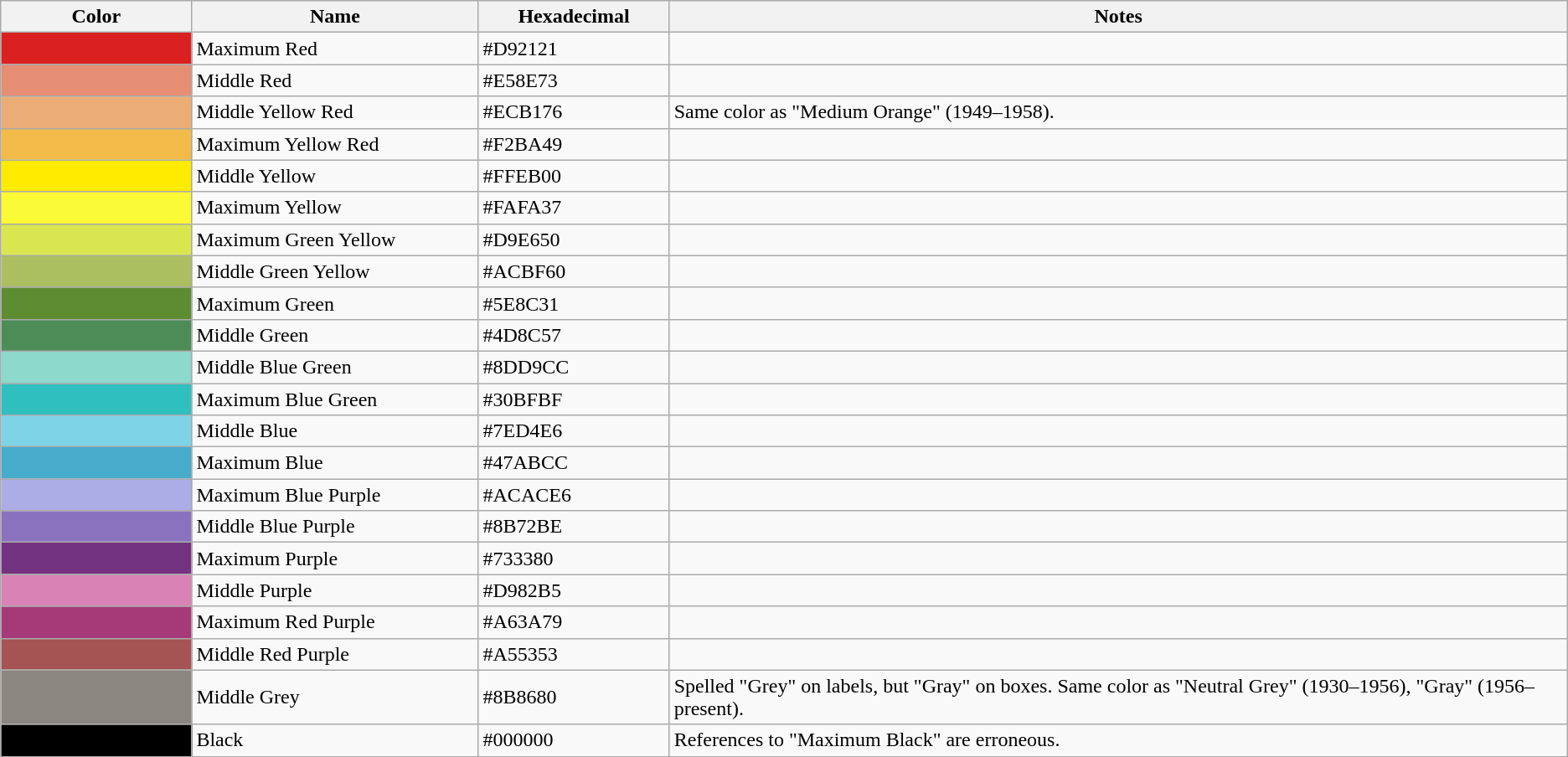<table class="wikitable sortable sticky-header sort-under col3center">
<tr>
<th width=10%>Color</th>
<th width=15%>Name</th>
<th width=10%>Hexadecimal</th>
<th width=47% class=unsortable>Notes</th>
</tr>
<tr>
<td bgcolor=D92121></td>
<td>Maximum Red</td>
<td>#D92121</td>
<td></td>
</tr>
<tr>
<td bgcolor=E58E73></td>
<td>Middle Red</td>
<td>#E58E73</td>
<td></td>
</tr>
<tr>
<td bgcolor=ECAC76></td>
<td>Middle Yellow Red</td>
<td>#ECB176</td>
<td>Same color as "Medium Orange" (1949–1958).</td>
</tr>
<tr>
<td bgcolor=F2BA49></td>
<td>Maximum Yellow Red</td>
<td>#F2BA49</td>
<td></td>
</tr>
<tr>
<td bgcolor=FFEB00></td>
<td>Middle Yellow</td>
<td>#FFEB00</td>
<td></td>
</tr>
<tr>
<td bgcolor=FAFA37></td>
<td>Maximum Yellow</td>
<td>#FAFA37</td>
<td></td>
</tr>
<tr>
<td bgcolor=D9E650></td>
<td>Maximum Green Yellow</td>
<td>#D9E650</td>
<td></td>
</tr>
<tr>
<td bgcolor=ACBF60></td>
<td>Middle Green Yellow</td>
<td>#ACBF60</td>
<td></td>
</tr>
<tr>
<td bgcolor=5E8C31></td>
<td>Maximum Green</td>
<td>#5E8C31</td>
<td></td>
</tr>
<tr>
<td bgcolor=4D8C57></td>
<td>Middle Green</td>
<td>#4D8C57</td>
<td></td>
</tr>
<tr>
<td bgcolor=8DD9CC></td>
<td>Middle Blue Green</td>
<td>#8DD9CC</td>
<td></td>
</tr>
<tr>
<td bgcolor=30BFBF></td>
<td>Maximum Blue Green</td>
<td>#30BFBF</td>
<td></td>
</tr>
<tr>
<td bgcolor=7ED4E6></td>
<td>Middle Blue</td>
<td>#7ED4E6</td>
<td></td>
</tr>
<tr>
<td bgcolor=47ABCC></td>
<td>Maximum Blue</td>
<td>#47ABCC</td>
<td></td>
</tr>
<tr>
<td bgcolor=ACACE6></td>
<td>Maximum Blue Purple</td>
<td>#ACACE6</td>
<td></td>
</tr>
<tr>
<td bgcolor=8B72BE></td>
<td>Middle Blue Purple</td>
<td>#8B72BE</td>
<td></td>
</tr>
<tr>
<td bgcolor=733380></td>
<td>Maximum Purple</td>
<td>#733380</td>
<td></td>
</tr>
<tr>
<td bgcolor=D982B5></td>
<td>Middle Purple</td>
<td>#D982B5</td>
<td></td>
</tr>
<tr>
<td bgcolor=A63A79></td>
<td>Maximum Red Purple</td>
<td>#A63A79</td>
<td></td>
</tr>
<tr>
<td bgcolor=A55353></td>
<td>Middle Red Purple</td>
<td>#A55353</td>
<td></td>
</tr>
<tr>
<td bgcolor=8B8680></td>
<td>Middle Grey</td>
<td>#8B8680</td>
<td>Spelled "Grey" on labels, but "Gray" on boxes.  Same color as "Neutral Grey" (1930–1956), "Gray" (1956–present).</td>
</tr>
<tr>
<td bgcolor=000000></td>
<td>Black</td>
<td>#000000</td>
<td>References to "Maximum Black" are erroneous.</td>
</tr>
</table>
